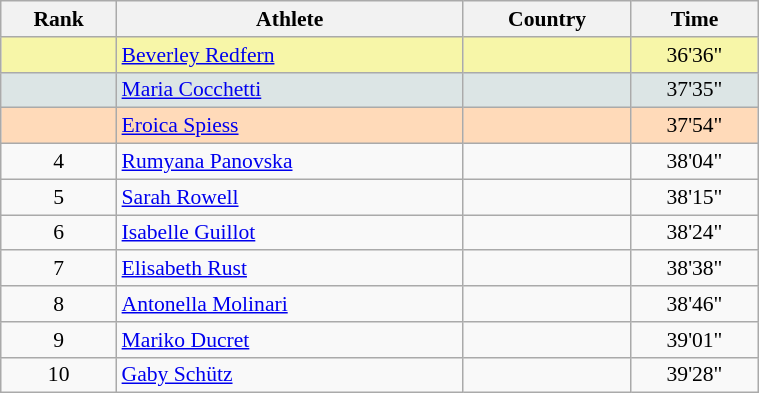<table class="wikitable" width=40% style="font-size:90%; text-align:center;">
<tr>
<th>Rank</th>
<th>Athlete</th>
<th>Country</th>
<th>Time</th>
</tr>
<tr bgcolor="#F7F6A8">
<td></td>
<td align=left><a href='#'>Beverley Redfern</a></td>
<td align=left></td>
<td>36'36"</td>
</tr>
<tr bgcolor="#DCE5E5">
<td></td>
<td align=left><a href='#'>Maria Cocchetti</a></td>
<td align=left></td>
<td>37'35"</td>
</tr>
<tr bgcolor="#FFDAB9">
<td></td>
<td align=left><a href='#'>Eroica Spiess</a></td>
<td align=left></td>
<td>37'54"</td>
</tr>
<tr>
<td>4</td>
<td align=left><a href='#'>Rumyana Panovska</a></td>
<td align=left></td>
<td>38'04"</td>
</tr>
<tr>
<td>5</td>
<td align=left><a href='#'>Sarah Rowell</a></td>
<td align=left></td>
<td>38'15"</td>
</tr>
<tr>
<td>6</td>
<td align=left><a href='#'>Isabelle Guillot</a></td>
<td align=left></td>
<td>38'24"</td>
</tr>
<tr>
<td>7</td>
<td align=left><a href='#'>Elisabeth Rust</a></td>
<td align=left></td>
<td>38'38"</td>
</tr>
<tr>
<td>8</td>
<td align=left><a href='#'>Antonella Molinari</a></td>
<td align=left></td>
<td>38'46"</td>
</tr>
<tr>
<td>9</td>
<td align=left><a href='#'>Mariko Ducret</a></td>
<td align=left></td>
<td>39'01"</td>
</tr>
<tr>
<td>10</td>
<td align=left><a href='#'>Gaby Schütz</a></td>
<td align=left></td>
<td>39'28"</td>
</tr>
</table>
